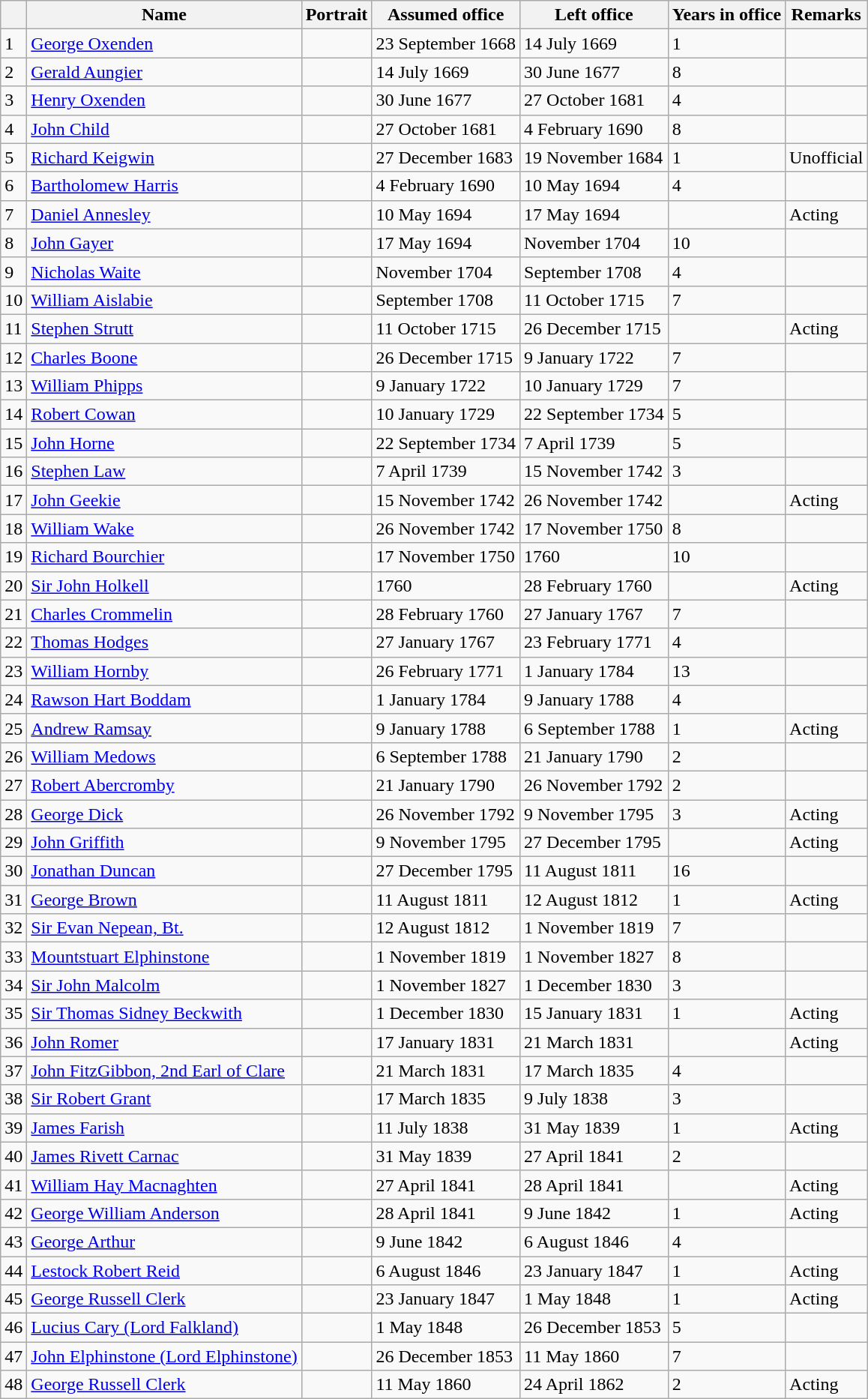<table class="wikitable sortable"  style="text-align:left;">
<tr>
<th></th>
<th>Name</th>
<th class="unsortable">Portrait</th>
<th class="unsortable">Assumed office</th>
<th class="unsortable">Left office</th>
<th>Years in office</th>
<th class="unsortable">Remarks</th>
</tr>
<tr>
<td>1</td>
<td><a href='#'>George Oxenden</a></td>
<td></td>
<td>23 September 1668</td>
<td>14 July 1669</td>
<td>1</td>
<td></td>
</tr>
<tr>
<td>2</td>
<td><a href='#'>Gerald Aungier</a></td>
<td></td>
<td>14 July 1669</td>
<td>30 June 1677</td>
<td>8</td>
<td></td>
</tr>
<tr>
<td>3</td>
<td><a href='#'>Henry Oxenden</a></td>
<td></td>
<td>30 June 1677</td>
<td>27 October 1681</td>
<td>4</td>
<td></td>
</tr>
<tr>
<td>4</td>
<td><a href='#'>John Child</a></td>
<td></td>
<td>27 October 1681</td>
<td>4 February 1690</td>
<td>8</td>
<td></td>
</tr>
<tr>
<td>5</td>
<td><a href='#'>Richard Keigwin</a></td>
<td></td>
<td>27 December 1683</td>
<td>19 November 1684</td>
<td>1</td>
<td>Unofficial</td>
</tr>
<tr>
<td>6</td>
<td><a href='#'>Bartholomew Harris</a></td>
<td></td>
<td>4 February 1690</td>
<td>10 May 1694</td>
<td>4</td>
<td></td>
</tr>
<tr>
<td>7</td>
<td><a href='#'>Daniel Annesley</a></td>
<td></td>
<td>10 May 1694</td>
<td>17 May 1694</td>
<td></td>
<td>Acting</td>
</tr>
<tr>
<td>8</td>
<td><a href='#'>John Gayer</a></td>
<td></td>
<td>17 May 1694</td>
<td>November 1704</td>
<td>10</td>
<td></td>
</tr>
<tr>
<td>9</td>
<td><a href='#'>Nicholas Waite</a></td>
<td></td>
<td>November 1704</td>
<td>September 1708</td>
<td>4</td>
<td></td>
</tr>
<tr>
<td>10</td>
<td><a href='#'>William Aislabie</a></td>
<td></td>
<td>September 1708</td>
<td>11 October 1715</td>
<td>7</td>
<td></td>
</tr>
<tr>
<td>11</td>
<td><a href='#'>Stephen Strutt</a></td>
<td></td>
<td>11 October 1715</td>
<td>26 December 1715</td>
<td></td>
<td>Acting</td>
</tr>
<tr>
<td>12</td>
<td><a href='#'>Charles Boone</a></td>
<td></td>
<td>26 December 1715</td>
<td>9 January 1722</td>
<td>7</td>
<td></td>
</tr>
<tr>
<td>13</td>
<td><a href='#'>William Phipps</a></td>
<td></td>
<td>9 January 1722</td>
<td>10 January 1729</td>
<td>7</td>
<td></td>
</tr>
<tr>
<td>14</td>
<td><a href='#'>Robert Cowan</a></td>
<td></td>
<td>10 January 1729</td>
<td>22 September 1734</td>
<td>5</td>
<td></td>
</tr>
<tr>
<td>15</td>
<td><a href='#'>John Horne</a></td>
<td></td>
<td>22 September 1734</td>
<td>7 April 1739</td>
<td>5</td>
<td></td>
</tr>
<tr>
<td>16</td>
<td><a href='#'>Stephen Law</a></td>
<td></td>
<td>7 April 1739</td>
<td>15 November 1742</td>
<td>3</td>
<td></td>
</tr>
<tr>
<td>17</td>
<td><a href='#'>John Geekie</a></td>
<td></td>
<td>15 November 1742</td>
<td>26 November 1742</td>
<td></td>
<td>Acting</td>
</tr>
<tr>
<td>18</td>
<td><a href='#'>William Wake</a></td>
<td></td>
<td>26 November 1742</td>
<td>17 November 1750</td>
<td>8</td>
<td></td>
</tr>
<tr>
<td>19</td>
<td><a href='#'>Richard Bourchier</a></td>
<td></td>
<td>17 November 1750</td>
<td>1760</td>
<td>10</td>
<td></td>
</tr>
<tr>
<td>20</td>
<td><a href='#'>Sir John Holkell</a></td>
<td></td>
<td>1760</td>
<td>28 February 1760</td>
<td></td>
<td>Acting</td>
</tr>
<tr>
<td>21</td>
<td><a href='#'>Charles Crommelin</a></td>
<td></td>
<td>28 February 1760</td>
<td>27 January 1767</td>
<td>7</td>
<td></td>
</tr>
<tr>
<td>22</td>
<td><a href='#'>Thomas Hodges</a></td>
<td></td>
<td>27 January 1767</td>
<td>23 February 1771</td>
<td>4</td>
<td></td>
</tr>
<tr>
<td>23</td>
<td><a href='#'>William Hornby</a></td>
<td></td>
<td>26 February 1771</td>
<td>1 January 1784</td>
<td>13</td>
<td></td>
</tr>
<tr>
<td>24</td>
<td><a href='#'>Rawson Hart Boddam</a></td>
<td></td>
<td>1 January 1784</td>
<td>9 January 1788</td>
<td>4</td>
<td></td>
</tr>
<tr>
<td>25</td>
<td><a href='#'>Andrew Ramsay</a></td>
<td></td>
<td>9 January 1788</td>
<td>6 September 1788</td>
<td>1</td>
<td>Acting</td>
</tr>
<tr>
<td>26</td>
<td><a href='#'>William Medows</a></td>
<td></td>
<td>6 September 1788</td>
<td>21 January 1790</td>
<td>2</td>
<td></td>
</tr>
<tr>
<td>27</td>
<td><a href='#'>Robert Abercromby</a></td>
<td></td>
<td>21 January 1790</td>
<td>26 November 1792</td>
<td>2</td>
<td></td>
</tr>
<tr>
<td>28</td>
<td><a href='#'>George Dick</a></td>
<td></td>
<td>26 November 1792</td>
<td>9 November 1795</td>
<td>3</td>
<td>Acting</td>
</tr>
<tr>
<td>29</td>
<td><a href='#'>John Griffith</a></td>
<td></td>
<td>9 November 1795</td>
<td>27 December 1795</td>
<td></td>
<td>Acting</td>
</tr>
<tr>
<td>30</td>
<td><a href='#'>Jonathan Duncan</a></td>
<td></td>
<td>27 December 1795</td>
<td>11 August 1811</td>
<td>16</td>
<td></td>
</tr>
<tr>
<td>31</td>
<td><a href='#'>George Brown</a></td>
<td></td>
<td>11 August 1811</td>
<td>12 August 1812</td>
<td>1</td>
<td>Acting</td>
</tr>
<tr>
<td>32</td>
<td><a href='#'>Sir Evan Nepean, Bt.</a></td>
<td></td>
<td>12 August 1812</td>
<td>1 November 1819</td>
<td>7</td>
<td></td>
</tr>
<tr>
<td>33</td>
<td><a href='#'>Mountstuart Elphinstone</a></td>
<td></td>
<td>1 November 1819</td>
<td>1 November 1827</td>
<td>8</td>
<td></td>
</tr>
<tr>
<td>34</td>
<td><a href='#'>Sir John Malcolm</a></td>
<td></td>
<td>1 November 1827</td>
<td>1 December 1830</td>
<td>3</td>
<td></td>
</tr>
<tr>
<td>35</td>
<td><a href='#'>Sir Thomas Sidney Beckwith</a></td>
<td></td>
<td>1 December 1830</td>
<td>15 January 1831</td>
<td>1</td>
<td>Acting</td>
</tr>
<tr>
<td>36</td>
<td><a href='#'>John Romer</a></td>
<td></td>
<td>17 January 1831</td>
<td>21 March 1831</td>
<td></td>
<td>Acting</td>
</tr>
<tr>
<td>37</td>
<td><a href='#'>John FitzGibbon, 2nd Earl of Clare</a></td>
<td></td>
<td>21 March 1831</td>
<td>17 March 1835</td>
<td>4</td>
<td></td>
</tr>
<tr>
<td>38</td>
<td><a href='#'>Sir Robert Grant</a></td>
<td></td>
<td>17 March 1835</td>
<td>9 July 1838</td>
<td>3</td>
<td></td>
</tr>
<tr>
<td>39</td>
<td><a href='#'>James Farish</a></td>
<td></td>
<td>11 July 1838</td>
<td>31 May 1839</td>
<td>1</td>
<td>Acting</td>
</tr>
<tr>
<td>40</td>
<td><a href='#'>James Rivett Carnac</a></td>
<td></td>
<td>31 May 1839</td>
<td>27 April 1841</td>
<td>2</td>
<td></td>
</tr>
<tr>
<td>41</td>
<td><a href='#'>William Hay Macnaghten</a></td>
<td></td>
<td>27 April 1841</td>
<td>28 April 1841</td>
<td></td>
<td>Acting</td>
</tr>
<tr>
<td>42</td>
<td><a href='#'>George William Anderson</a></td>
<td></td>
<td>28 April 1841</td>
<td>9 June 1842</td>
<td>1</td>
<td>Acting</td>
</tr>
<tr>
<td>43</td>
<td><a href='#'>George Arthur</a></td>
<td></td>
<td>9 June 1842</td>
<td>6 August 1846</td>
<td>4</td>
<td></td>
</tr>
<tr>
<td>44</td>
<td><a href='#'>Lestock Robert Reid</a></td>
<td></td>
<td>6 August 1846</td>
<td>23 January 1847</td>
<td>1</td>
<td>Acting</td>
</tr>
<tr>
<td>45</td>
<td><a href='#'>George Russell Clerk</a></td>
<td></td>
<td>23 January 1847</td>
<td>1 May 1848</td>
<td>1</td>
<td>Acting</td>
</tr>
<tr>
<td>46</td>
<td><a href='#'>Lucius Cary (Lord Falkland)</a></td>
<td></td>
<td>1 May 1848</td>
<td>26 December 1853</td>
<td>5</td>
<td></td>
</tr>
<tr>
<td>47</td>
<td><a href='#'>John Elphinstone (Lord Elphinstone)</a></td>
<td></td>
<td>26 December 1853</td>
<td>11 May 1860</td>
<td>7</td>
<td></td>
</tr>
<tr>
<td>48</td>
<td><a href='#'>George Russell Clerk</a></td>
<td></td>
<td>11 May 1860</td>
<td>24 April 1862</td>
<td>2</td>
<td>Acting</td>
</tr>
</table>
